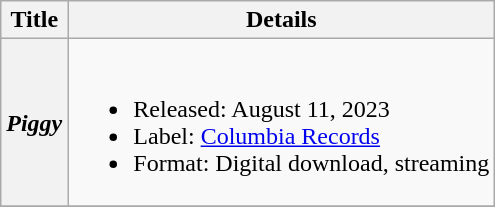<table class="wikitable plainrowheaders">
<tr>
<th>Title</th>
<th>Details</th>
</tr>
<tr>
<th scope="row"><em>Piggy</em></th>
<td><br><ul><li>Released: August 11, 2023</li><li>Label: <a href='#'>Columbia Records</a></li><li>Format: Digital download, streaming</li></ul></td>
</tr>
<tr>
</tr>
</table>
